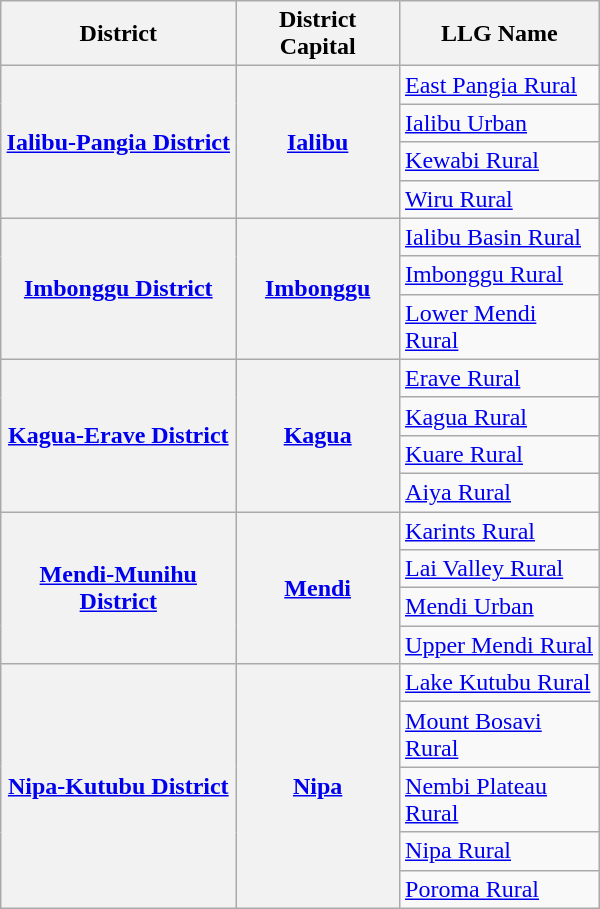<table class="wikitable" style="text-align: left;" width="400">
<tr>
<th>District</th>
<th>District Capital</th>
<th>LLG Name</th>
</tr>
<tr>
<th rowspan="4"><a href='#'>Ialibu-Pangia District</a></th>
<th rowspan="4"><a href='#'>Ialibu</a></th>
<td><a href='#'>East Pangia Rural</a></td>
</tr>
<tr>
<td><a href='#'>Ialibu Urban</a></td>
</tr>
<tr>
<td><a href='#'>Kewabi Rural</a></td>
</tr>
<tr>
<td><a href='#'>Wiru Rural</a></td>
</tr>
<tr>
<th rowspan="3"><a href='#'>Imbonggu District</a></th>
<th rowspan="3"><a href='#'>Imbonggu</a></th>
<td><a href='#'>Ialibu Basin Rural</a></td>
</tr>
<tr>
<td><a href='#'>Imbonggu Rural</a></td>
</tr>
<tr>
<td><a href='#'>Lower Mendi Rural</a></td>
</tr>
<tr>
<th rowspan="4"><a href='#'>Kagua-Erave District</a></th>
<th rowspan="4"><a href='#'>Kagua</a></th>
<td><a href='#'>Erave Rural</a></td>
</tr>
<tr>
<td><a href='#'>Kagua Rural</a></td>
</tr>
<tr>
<td><a href='#'>Kuare Rural</a></td>
</tr>
<tr>
<td><a href='#'>Aiya Rural</a></td>
</tr>
<tr>
<th rowspan="4"><a href='#'>Mendi-Munihu District</a></th>
<th rowspan="4"><a href='#'>Mendi</a></th>
<td><a href='#'>Karints Rural</a></td>
</tr>
<tr>
<td><a href='#'>Lai Valley Rural</a></td>
</tr>
<tr>
<td><a href='#'>Mendi Urban</a></td>
</tr>
<tr>
<td><a href='#'>Upper Mendi Rural</a></td>
</tr>
<tr>
<th rowspan="5"><a href='#'>Nipa-Kutubu District</a></th>
<th rowspan="5"><a href='#'>Nipa</a></th>
<td><a href='#'>Lake Kutubu Rural</a></td>
</tr>
<tr>
<td><a href='#'>Mount Bosavi Rural</a></td>
</tr>
<tr>
<td><a href='#'>Nembi Plateau Rural</a></td>
</tr>
<tr>
<td><a href='#'>Nipa Rural</a></td>
</tr>
<tr>
<td><a href='#'>Poroma Rural</a></td>
</tr>
</table>
